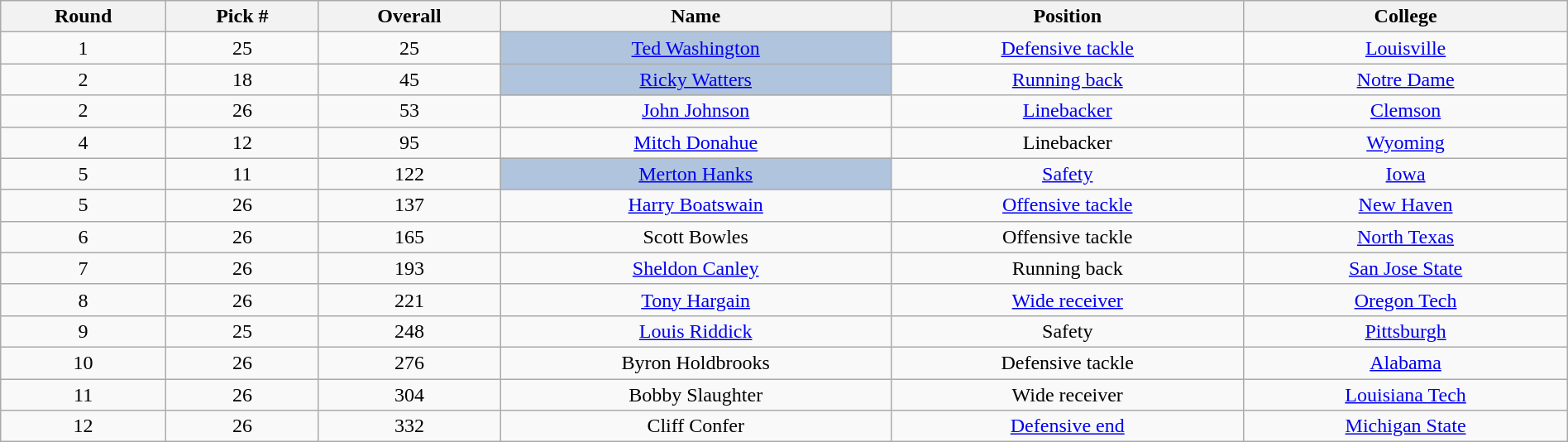<table class="wikitable sortable sortable" style="width: 100%; text-align:center">
<tr>
<th>Round</th>
<th>Pick #</th>
<th>Overall</th>
<th>Name</th>
<th>Position</th>
<th>College</th>
</tr>
<tr>
<td>1</td>
<td>25</td>
<td>25</td>
<td bgcolor=lightsteelblue><a href='#'>Ted Washington</a></td>
<td><a href='#'>Defensive tackle</a></td>
<td><a href='#'>Louisville</a></td>
</tr>
<tr>
<td>2</td>
<td>18</td>
<td>45</td>
<td bgcolor=lightsteelblue><a href='#'>Ricky Watters</a></td>
<td><a href='#'>Running back</a></td>
<td><a href='#'>Notre Dame</a></td>
</tr>
<tr>
<td>2</td>
<td>26</td>
<td>53</td>
<td><a href='#'>John Johnson</a></td>
<td><a href='#'>Linebacker</a></td>
<td><a href='#'>Clemson</a></td>
</tr>
<tr>
<td>4</td>
<td>12</td>
<td>95</td>
<td><a href='#'>Mitch Donahue</a></td>
<td>Linebacker</td>
<td><a href='#'>Wyoming</a></td>
</tr>
<tr>
<td>5</td>
<td>11</td>
<td>122</td>
<td bgcolor=lightsteelblue><a href='#'>Merton Hanks</a></td>
<td><a href='#'>Safety</a></td>
<td><a href='#'>Iowa</a></td>
</tr>
<tr>
<td>5</td>
<td>26</td>
<td>137</td>
<td><a href='#'>Harry Boatswain</a></td>
<td><a href='#'>Offensive tackle</a></td>
<td><a href='#'>New Haven</a></td>
</tr>
<tr>
<td>6</td>
<td>26</td>
<td>165</td>
<td>Scott Bowles</td>
<td>Offensive tackle</td>
<td><a href='#'>North Texas</a></td>
</tr>
<tr>
<td>7</td>
<td>26</td>
<td>193</td>
<td><a href='#'>Sheldon Canley</a></td>
<td>Running back</td>
<td><a href='#'>San Jose State</a></td>
</tr>
<tr>
<td>8</td>
<td>26</td>
<td>221</td>
<td><a href='#'>Tony Hargain</a></td>
<td><a href='#'>Wide receiver</a></td>
<td><a href='#'>Oregon Tech</a></td>
</tr>
<tr>
<td>9</td>
<td>25</td>
<td>248</td>
<td><a href='#'>Louis Riddick</a></td>
<td>Safety</td>
<td><a href='#'>Pittsburgh</a></td>
</tr>
<tr>
<td>10</td>
<td>26</td>
<td>276</td>
<td>Byron Holdbrooks</td>
<td>Defensive tackle</td>
<td><a href='#'>Alabama</a></td>
</tr>
<tr>
<td>11</td>
<td>26</td>
<td>304</td>
<td>Bobby Slaughter</td>
<td>Wide receiver</td>
<td><a href='#'>Louisiana Tech</a></td>
</tr>
<tr>
<td>12</td>
<td>26</td>
<td>332</td>
<td>Cliff Confer</td>
<td><a href='#'>Defensive end</a></td>
<td><a href='#'>Michigan State</a></td>
</tr>
</table>
